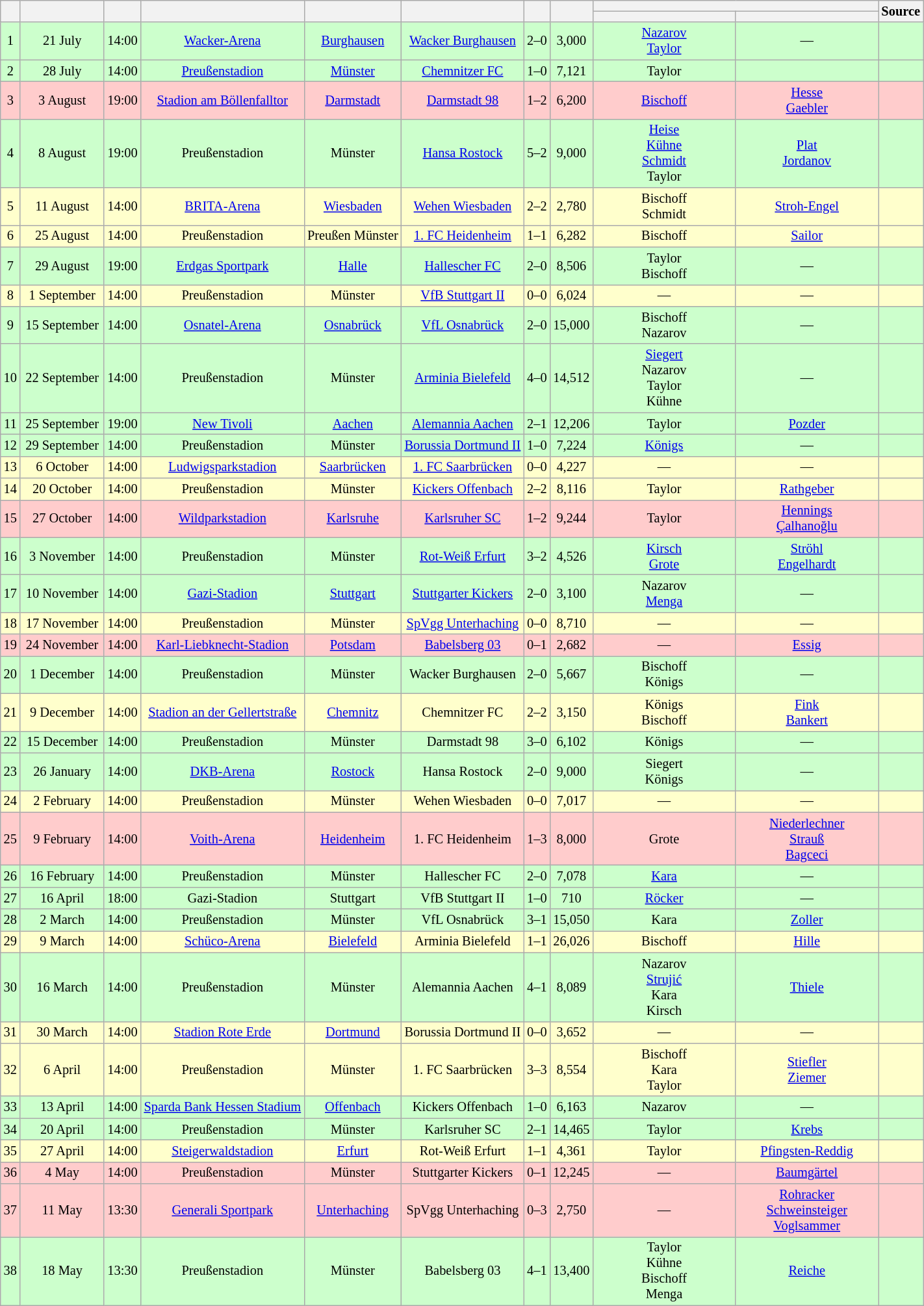<table class="wikitable" Style="text-align: center;font-size:85%">
<tr>
<th rowspan="2"></th>
<th rowspan="2" style="width:80px"></th>
<th rowspan="2"></th>
<th rowspan="2"></th>
<th rowspan="2"></th>
<th rowspan="2"></th>
<th rowspan="2"></th>
<th rowspan="2"></th>
<th colspan="2"></th>
<th rowspan="2">Source</th>
</tr>
<tr>
<th style="width:140px"></th>
<th style="width:140px"></th>
</tr>
<tr Use style="background:#cfc">
<td>1</td>
<td>21 July</td>
<td>14:00</td>
<td><a href='#'>Wacker-Arena</a></td>
<td><a href='#'>Burghausen</a></td>
<td><a href='#'>Wacker Burghausen</a></td>
<td>2–0</td>
<td>3,000</td>
<td><a href='#'>Nazarov</a>  <br> <a href='#'>Taylor</a> </td>
<td>—</td>
<td></td>
</tr>
<tr style="background:#cfc">
<td>2</td>
<td>28 July</td>
<td>14:00</td>
<td><a href='#'>Preußenstadion</a></td>
<td><a href='#'>Münster</a></td>
<td><a href='#'>Chemnitzer FC</a></td>
<td>1–0</td>
<td>7,121</td>
<td>Taylor </td>
<td></td>
<td></td>
</tr>
<tr style="background:#fcc">
<td>3</td>
<td>3 August</td>
<td>19:00</td>
<td><a href='#'>Stadion am Böllenfalltor</a></td>
<td><a href='#'>Darmstadt</a></td>
<td><a href='#'>Darmstadt 98</a></td>
<td>1–2</td>
<td>6,200</td>
<td><a href='#'>Bischoff</a> </td>
<td><a href='#'>Hesse</a>  <br> <a href='#'>Gaebler</a> </td>
<td></td>
</tr>
<tr style="background:#cfc">
<td>4</td>
<td>8 August</td>
<td>19:00</td>
<td>Preußenstadion</td>
<td>Münster</td>
<td><a href='#'>Hansa Rostock</a></td>
<td>5–2</td>
<td>9,000</td>
<td><a href='#'>Heise</a>  <br> <a href='#'>Kühne</a>  <br> <a href='#'>Schmidt</a> <br> Taylor </td>
<td><a href='#'>Plat</a>  <br> <a href='#'>Jordanov</a> </td>
<td></td>
</tr>
<tr style="background:#ffc">
<td>5</td>
<td>11 August</td>
<td>14:00</td>
<td><a href='#'>BRITA-Arena</a></td>
<td><a href='#'>Wiesbaden</a></td>
<td><a href='#'>Wehen Wiesbaden</a></td>
<td>2–2</td>
<td>2,780</td>
<td>Bischoff  <br> Schmidt </td>
<td><a href='#'>Stroh-Engel</a> </td>
<td></td>
</tr>
<tr style="background:#ffc">
<td>6</td>
<td>25 August</td>
<td>14:00</td>
<td>Preußenstadion</td>
<td>Preußen Münster</td>
<td><a href='#'>1. FC Heidenheim</a></td>
<td>1–1</td>
<td>6,282</td>
<td>Bischoff </td>
<td><a href='#'>Sailor</a> </td>
<td></td>
</tr>
<tr style="background:#cfc">
<td>7</td>
<td>29 August</td>
<td>19:00</td>
<td><a href='#'>Erdgas Sportpark</a></td>
<td><a href='#'>Halle</a></td>
<td><a href='#'>Hallescher FC</a></td>
<td>2–0</td>
<td>8,506</td>
<td>Taylor  <br> Bischoff </td>
<td>—</td>
<td></td>
</tr>
<tr style="background:#ffc">
<td>8</td>
<td>1 September</td>
<td>14:00</td>
<td>Preußenstadion</td>
<td>Münster</td>
<td><a href='#'>VfB Stuttgart II</a></td>
<td>0–0</td>
<td>6,024</td>
<td>—</td>
<td>—</td>
<td></td>
</tr>
<tr style="background:#cfc">
<td>9</td>
<td>15 September</td>
<td>14:00</td>
<td><a href='#'>Osnatel-Arena</a></td>
<td><a href='#'>Osnabrück</a></td>
<td><a href='#'>VfL Osnabrück</a></td>
<td>2–0</td>
<td>15,000</td>
<td>Bischoff  <br> Nazarov </td>
<td>—</td>
<td></td>
</tr>
<tr style="background:#cfc">
<td>10</td>
<td>22 September</td>
<td>14:00</td>
<td>Preußenstadion</td>
<td>Münster</td>
<td><a href='#'>Arminia Bielefeld</a></td>
<td>4–0</td>
<td>14,512</td>
<td><a href='#'>Siegert</a>  <br> Nazarov  <br> Taylor  <br> Kühne </td>
<td>—</td>
<td></td>
</tr>
<tr style="background:#cfc">
<td>11</td>
<td>25 September</td>
<td>19:00</td>
<td><a href='#'>New Tivoli</a></td>
<td><a href='#'>Aachen</a></td>
<td><a href='#'>Alemannia Aachen</a></td>
<td>2–1</td>
<td>12,206</td>
<td>Taylor </td>
<td><a href='#'>Pozder</a> </td>
<td></td>
</tr>
<tr Use style="background:#cfc">
<td>12</td>
<td>29 September</td>
<td>14:00</td>
<td>Preußenstadion</td>
<td>Münster</td>
<td><a href='#'>Borussia Dortmund II</a></td>
<td>1–0</td>
<td>7,224</td>
<td><a href='#'>Königs</a> </td>
<td>—</td>
<td></td>
</tr>
<tr style="background:#ffc">
<td>13</td>
<td>6 October</td>
<td>14:00</td>
<td><a href='#'>Ludwigsparkstadion</a></td>
<td><a href='#'>Saarbrücken</a></td>
<td><a href='#'>1. FC Saarbrücken</a></td>
<td>0–0</td>
<td>4,227</td>
<td>—</td>
<td>—</td>
<td></td>
</tr>
<tr style="background:#ffc">
<td>14</td>
<td>20 October</td>
<td>14:00</td>
<td>Preußenstadion</td>
<td>Münster</td>
<td><a href='#'>Kickers Offenbach</a></td>
<td>2–2</td>
<td>8,116</td>
<td>Taylor </td>
<td><a href='#'>Rathgeber</a> </td>
<td></td>
</tr>
<tr style="background:#fcc">
<td>15</td>
<td>27 October</td>
<td>14:00</td>
<td><a href='#'>Wildparkstadion</a></td>
<td><a href='#'>Karlsruhe</a></td>
<td><a href='#'>Karlsruher SC</a></td>
<td>1–2</td>
<td>9,244</td>
<td>Taylor </td>
<td><a href='#'>Hennings</a>  <br> <a href='#'>Çalhanoğlu</a> </td>
<td></td>
</tr>
<tr style="background:#cfc">
<td>16</td>
<td>3 November</td>
<td>14:00</td>
<td>Preußenstadion</td>
<td>Münster</td>
<td><a href='#'>Rot-Weiß Erfurt</a></td>
<td>3–2</td>
<td>4,526</td>
<td><a href='#'>Kirsch</a>  <br> <a href='#'>Grote</a> </td>
<td><a href='#'>Ströhl</a>  <br> <a href='#'>Engelhardt</a> </td>
<td></td>
</tr>
<tr style="background:#cfc">
<td>17</td>
<td>10 November</td>
<td>14:00</td>
<td><a href='#'>Gazi-Stadion</a></td>
<td><a href='#'>Stuttgart</a></td>
<td><a href='#'>Stuttgarter Kickers</a></td>
<td>2–0</td>
<td>3,100</td>
<td>Nazarov  <br> <a href='#'>Menga</a> </td>
<td>—</td>
<td></td>
</tr>
<tr style="background:#ffc">
<td>18</td>
<td>17 November</td>
<td>14:00</td>
<td>Preußenstadion</td>
<td>Münster</td>
<td><a href='#'>SpVgg Unterhaching</a></td>
<td>0–0</td>
<td>8,710</td>
<td>—</td>
<td>—</td>
<td></td>
</tr>
<tr style="background:#fcc">
<td>19</td>
<td>24 November</td>
<td>14:00</td>
<td><a href='#'>Karl-Liebknecht-Stadion</a></td>
<td><a href='#'>Potsdam</a></td>
<td><a href='#'>Babelsberg 03</a></td>
<td>0–1</td>
<td>2,682</td>
<td>—</td>
<td><a href='#'>Essig</a> </td>
<td></td>
</tr>
<tr style="background:#cfc">
<td>20</td>
<td>1 December</td>
<td>14:00</td>
<td>Preußenstadion</td>
<td>Münster</td>
<td>Wacker Burghausen</td>
<td>2–0</td>
<td>5,667</td>
<td>Bischoff <br> Königs </td>
<td>—</td>
<td></td>
</tr>
<tr style="background:#ffc">
<td>21</td>
<td>9 December</td>
<td>14:00</td>
<td><a href='#'>Stadion an der Gellertstraße</a></td>
<td><a href='#'>Chemnitz</a></td>
<td>Chemnitzer FC</td>
<td>2–2</td>
<td>3,150</td>
<td>Königs <br> Bischoff </td>
<td><a href='#'>Fink</a> <br> <a href='#'>Bankert</a> </td>
<td></td>
</tr>
<tr style="background:#cfc">
<td>22</td>
<td>15 December</td>
<td>14:00</td>
<td>Preußenstadion</td>
<td>Münster</td>
<td>Darmstadt 98</td>
<td>3–0</td>
<td>6,102</td>
<td>Königs </td>
<td>—</td>
<td></td>
</tr>
<tr style="background:#cfc">
<td>23</td>
<td>26 January</td>
<td>14:00</td>
<td><a href='#'>DKB-Arena</a></td>
<td><a href='#'>Rostock</a></td>
<td>Hansa Rostock</td>
<td>2–0</td>
<td>9,000</td>
<td>Siegert <br> Königs </td>
<td>—</td>
<td></td>
</tr>
<tr style="background:#ffc">
<td>24</td>
<td>2 February</td>
<td>14:00</td>
<td>Preußenstadion</td>
<td>Münster</td>
<td>Wehen Wiesbaden</td>
<td>0–0</td>
<td>7,017</td>
<td>—</td>
<td>—</td>
<td></td>
</tr>
<tr style="background:#fcc">
<td>25</td>
<td>9 February</td>
<td>14:00</td>
<td><a href='#'>Voith-Arena</a></td>
<td><a href='#'>Heidenheim</a></td>
<td>1. FC Heidenheim</td>
<td>1–3</td>
<td>8,000</td>
<td>Grote </td>
<td><a href='#'>Niederlechner</a> <br> <a href='#'>Strauß</a> <br> <a href='#'>Bagceci</a> </td>
<td></td>
</tr>
<tr style="background:#cfc">
<td>26</td>
<td>16 February</td>
<td>14:00</td>
<td>Preußenstadion</td>
<td>Münster</td>
<td>Hallescher FC</td>
<td>2–0</td>
<td>7,078</td>
<td><a href='#'>Kara</a> </td>
<td>—</td>
<td></td>
</tr>
<tr style="background:#cfc">
<td>27</td>
<td>16 April</td>
<td>18:00</td>
<td>Gazi-Stadion</td>
<td>Stuttgart</td>
<td>VfB Stuttgart II</td>
<td>1–0</td>
<td>710</td>
<td><a href='#'>Röcker</a> </td>
<td>—</td>
<td></td>
</tr>
<tr style="background:#cfc">
<td>28</td>
<td>2 March</td>
<td>14:00</td>
<td>Preußenstadion</td>
<td>Münster</td>
<td>VfL Osnabrück</td>
<td>3–1</td>
<td>15,050</td>
<td>Kara </td>
<td><a href='#'>Zoller</a> </td>
<td></td>
</tr>
<tr style="background:#ffc">
<td>29</td>
<td>9 March</td>
<td>14:00</td>
<td><a href='#'>Schüco-Arena</a></td>
<td><a href='#'>Bielefeld</a></td>
<td>Arminia Bielefeld</td>
<td>1–1</td>
<td>26,026</td>
<td>Bischoff </td>
<td><a href='#'>Hille</a> </td>
<td></td>
</tr>
<tr style="background:#cfc">
<td>30</td>
<td>16 March</td>
<td>14:00</td>
<td>Preußenstadion</td>
<td>Münster</td>
<td>Alemannia Aachen</td>
<td>4–1</td>
<td>8,089</td>
<td>Nazarov <br> <a href='#'>Strujić</a> <br> Kara <br> Kirsch </td>
<td><a href='#'>Thiele</a> </td>
<td></td>
</tr>
<tr style="background:#ffc">
<td>31</td>
<td>30 March</td>
<td>14:00</td>
<td><a href='#'>Stadion Rote Erde</a></td>
<td><a href='#'>Dortmund</a></td>
<td>Borussia Dortmund II</td>
<td>0–0</td>
<td>3,652</td>
<td>—</td>
<td>—</td>
<td></td>
</tr>
<tr style="background:#ffc">
<td>32</td>
<td>6 April</td>
<td>14:00</td>
<td>Preußenstadion</td>
<td>Münster</td>
<td>1. FC Saarbrücken</td>
<td>3–3</td>
<td>8,554</td>
<td>Bischoff <br> Kara <br> Taylor </td>
<td><a href='#'>Stiefler</a>  <br> <a href='#'>Ziemer</a> </td>
<td></td>
</tr>
<tr style="background:#cfc">
<td>33</td>
<td>13 April</td>
<td>14:00</td>
<td><a href='#'>Sparda Bank Hessen Stadium</a></td>
<td><a href='#'>Offenbach</a></td>
<td>Kickers Offenbach</td>
<td>1–0</td>
<td>6,163</td>
<td>Nazarov </td>
<td>—</td>
<td></td>
</tr>
<tr style="background:#cfc">
<td>34</td>
<td>20 April</td>
<td>14:00</td>
<td>Preußenstadion</td>
<td>Münster</td>
<td>Karlsruher SC</td>
<td>2–1</td>
<td>14,465</td>
<td>Taylor </td>
<td><a href='#'>Krebs</a> </td>
<td></td>
</tr>
<tr style="background:#ffc">
<td>35</td>
<td>27 April</td>
<td>14:00</td>
<td><a href='#'>Steigerwaldstadion</a></td>
<td><a href='#'>Erfurt</a></td>
<td>Rot-Weiß Erfurt</td>
<td>1–1</td>
<td>4,361</td>
<td>Taylor </td>
<td><a href='#'>Pfingsten-Reddig</a> </td>
<td></td>
</tr>
<tr style="background:#fcc">
<td>36</td>
<td>4 May</td>
<td>14:00</td>
<td>Preußenstadion</td>
<td>Münster</td>
<td>Stuttgarter Kickers</td>
<td>0–1</td>
<td>12,245</td>
<td>—</td>
<td><a href='#'>Baumgärtel</a> </td>
<td></td>
</tr>
<tr style="background:#fcc">
<td>37</td>
<td>11 May</td>
<td>13:30</td>
<td><a href='#'>Generali Sportpark</a></td>
<td><a href='#'>Unterhaching</a></td>
<td>SpVgg Unterhaching</td>
<td>0–3</td>
<td>2,750</td>
<td>—</td>
<td><a href='#'>Rohracker</a> <br><a href='#'>Schweinsteiger</a> <br><a href='#'>Voglsammer</a> </td>
<td></td>
</tr>
<tr style="background:#cfc">
<td>38</td>
<td>18 May</td>
<td>13:30</td>
<td>Preußenstadion</td>
<td>Münster</td>
<td>Babelsberg 03</td>
<td>4–1</td>
<td>13,400</td>
<td>Taylor <br>Kühne <br>Bischoff <br>Menga </td>
<td><a href='#'>Reiche</a> </td>
<td></td>
</tr>
</table>
